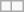<table class="wikitable">
<tr>
<td></td>
<td></td>
</tr>
</table>
